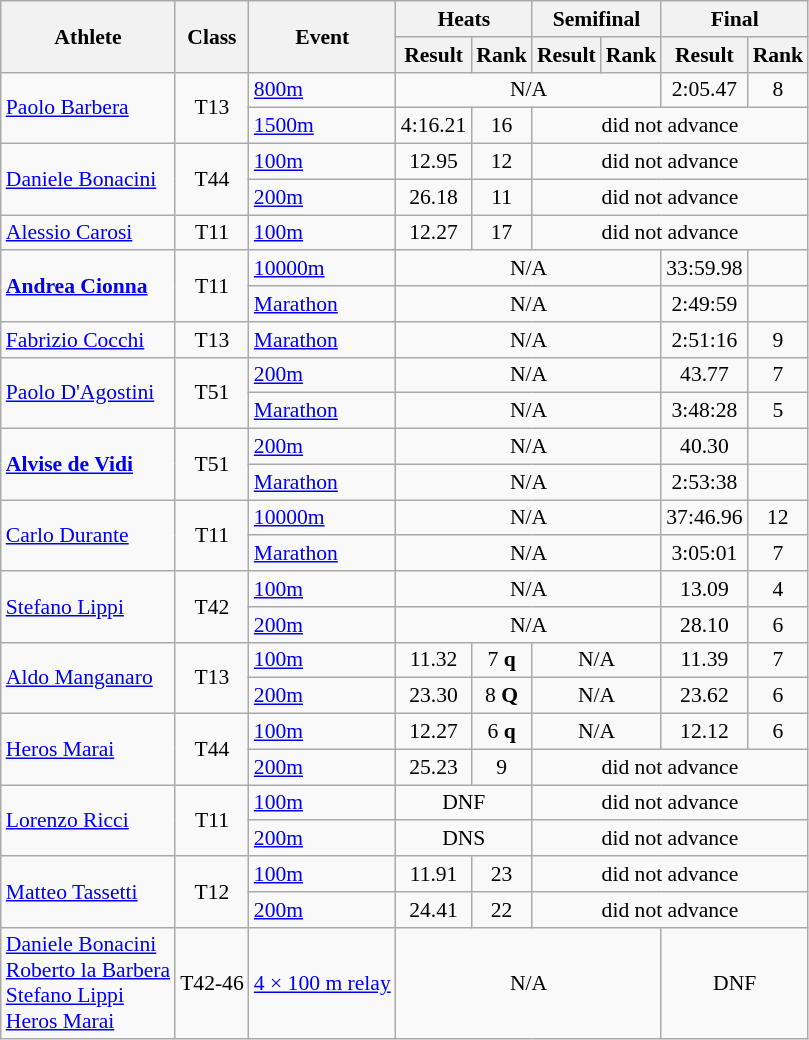<table class=wikitable style="font-size:90%">
<tr>
<th rowspan="2">Athlete</th>
<th rowspan="2">Class</th>
<th rowspan="2">Event</th>
<th colspan="2">Heats</th>
<th colspan="2">Semifinal</th>
<th colspan="2">Final</th>
</tr>
<tr>
<th>Result</th>
<th>Rank</th>
<th>Result</th>
<th>Rank</th>
<th>Result</th>
<th>Rank</th>
</tr>
<tr>
<td rowspan="2"><a href='#'>Paolo Barbera</a></td>
<td rowspan="2" style="text-align:center;">T13</td>
<td><a href='#'>800m</a></td>
<td style="text-align:center;" colspan="4">N/A</td>
<td style="text-align:center;">2:05.47</td>
<td style="text-align:center;">8</td>
</tr>
<tr>
<td><a href='#'>1500m</a></td>
<td style="text-align:center;">4:16.21</td>
<td style="text-align:center;">16</td>
<td style="text-align:center;" colspan="4">did not advance</td>
</tr>
<tr>
<td rowspan="2"><a href='#'>Daniele Bonacini</a></td>
<td rowspan="2" style="text-align:center;">T44</td>
<td><a href='#'>100m</a></td>
<td style="text-align:center;">12.95</td>
<td style="text-align:center;">12</td>
<td style="text-align:center;" colspan="4">did not advance</td>
</tr>
<tr>
<td><a href='#'>200m</a></td>
<td style="text-align:center;">26.18</td>
<td style="text-align:center;">11</td>
<td style="text-align:center;" colspan="4">did not advance</td>
</tr>
<tr>
<td><a href='#'>Alessio Carosi</a></td>
<td style="text-align:center;">T11</td>
<td><a href='#'>100m</a></td>
<td style="text-align:center;">12.27</td>
<td style="text-align:center;">17</td>
<td style="text-align:center;" colspan="4">did not advance</td>
</tr>
<tr>
<td rowspan="2"><strong><a href='#'>Andrea Cionna</a></strong></td>
<td rowspan="2" style="text-align:center;">T11</td>
<td><a href='#'>10000m</a></td>
<td style="text-align:center;" colspan="4">N/A</td>
<td style="text-align:center;">33:59.98</td>
<td style="text-align:center;"></td>
</tr>
<tr>
<td><a href='#'>Marathon</a></td>
<td style="text-align:center;" colspan="4">N/A</td>
<td style="text-align:center;">2:49:59</td>
<td style="text-align:center;"></td>
</tr>
<tr>
<td><a href='#'>Fabrizio Cocchi</a></td>
<td style="text-align:center;">T13</td>
<td><a href='#'>Marathon</a></td>
<td style="text-align:center;" colspan="4">N/A</td>
<td style="text-align:center;">2:51:16</td>
<td style="text-align:center;">9</td>
</tr>
<tr>
<td rowspan="2"><a href='#'>Paolo D'Agostini</a></td>
<td rowspan="2" style="text-align:center;">T51</td>
<td><a href='#'>200m</a></td>
<td style="text-align:center;" colspan="4">N/A</td>
<td style="text-align:center;">43.77</td>
<td style="text-align:center;">7</td>
</tr>
<tr>
<td><a href='#'>Marathon</a></td>
<td style="text-align:center;" colspan="4">N/A</td>
<td style="text-align:center;">3:48:28</td>
<td style="text-align:center;">5</td>
</tr>
<tr>
<td rowspan="2"><strong><a href='#'>Alvise de Vidi</a></strong></td>
<td rowspan="2" style="text-align:center;">T51</td>
<td><a href='#'>200m</a></td>
<td style="text-align:center;" colspan="4">N/A</td>
<td style="text-align:center;">40.30</td>
<td style="text-align:center;"></td>
</tr>
<tr>
<td><a href='#'>Marathon</a></td>
<td style="text-align:center;" colspan="4">N/A</td>
<td style="text-align:center;">2:53:38</td>
<td style="text-align:center;"></td>
</tr>
<tr>
<td rowspan="2"><a href='#'>Carlo Durante</a></td>
<td rowspan="2" style="text-align:center;">T11</td>
<td><a href='#'>10000m</a></td>
<td style="text-align:center;" colspan="4">N/A</td>
<td style="text-align:center;">37:46.96</td>
<td style="text-align:center;">12</td>
</tr>
<tr>
<td><a href='#'>Marathon</a></td>
<td style="text-align:center;" colspan="4">N/A</td>
<td style="text-align:center;">3:05:01</td>
<td style="text-align:center;">7</td>
</tr>
<tr>
<td rowspan="2"><a href='#'>Stefano Lippi</a></td>
<td rowspan="2" style="text-align:center;">T42</td>
<td><a href='#'>100m</a></td>
<td style="text-align:center;" colspan="4">N/A</td>
<td style="text-align:center;">13.09</td>
<td style="text-align:center;">4</td>
</tr>
<tr>
<td><a href='#'>200m</a></td>
<td style="text-align:center;" colspan="4">N/A</td>
<td style="text-align:center;">28.10</td>
<td style="text-align:center;">6</td>
</tr>
<tr>
<td rowspan="2"><a href='#'>Aldo Manganaro</a></td>
<td rowspan="2" style="text-align:center;">T13</td>
<td><a href='#'>100m</a></td>
<td style="text-align:center;">11.32</td>
<td style="text-align:center;">7 <strong>q</strong></td>
<td style="text-align:center;" colspan="2">N/A</td>
<td style="text-align:center;">11.39</td>
<td style="text-align:center;">7</td>
</tr>
<tr>
<td><a href='#'>200m</a></td>
<td style="text-align:center;">23.30</td>
<td style="text-align:center;">8 <strong>Q</strong></td>
<td style="text-align:center;" colspan="2">N/A</td>
<td style="text-align:center;">23.62</td>
<td style="text-align:center;">6</td>
</tr>
<tr>
<td rowspan="2"><a href='#'>Heros Marai</a></td>
<td rowspan="2" style="text-align:center;">T44</td>
<td><a href='#'>100m</a></td>
<td style="text-align:center;">12.27</td>
<td style="text-align:center;">6 <strong>q</strong></td>
<td style="text-align:center;" colspan="2">N/A</td>
<td style="text-align:center;">12.12</td>
<td style="text-align:center;">6</td>
</tr>
<tr>
<td><a href='#'>200m</a></td>
<td style="text-align:center;">25.23</td>
<td style="text-align:center;">9</td>
<td style="text-align:center;" colspan="4">did not advance</td>
</tr>
<tr>
<td rowspan="2"><a href='#'>Lorenzo Ricci</a></td>
<td rowspan="2" style="text-align:center;">T11</td>
<td><a href='#'>100m</a></td>
<td style="text-align:center;" colspan="2">DNF</td>
<td style="text-align:center;" colspan="4">did not advance</td>
</tr>
<tr>
<td><a href='#'>200m</a></td>
<td style="text-align:center;" colspan="2">DNS</td>
<td style="text-align:center;" colspan="4">did not advance</td>
</tr>
<tr>
<td rowspan="2"><a href='#'>Matteo Tassetti</a></td>
<td rowspan="2" style="text-align:center;">T12</td>
<td><a href='#'>100m</a></td>
<td style="text-align:center;">11.91</td>
<td style="text-align:center;">23</td>
<td style="text-align:center;" colspan="4">did not advance</td>
</tr>
<tr>
<td><a href='#'>200m</a></td>
<td style="text-align:center;">24.41</td>
<td style="text-align:center;">22</td>
<td style="text-align:center;" colspan="4">did not advance</td>
</tr>
<tr>
<td><a href='#'>Daniele Bonacini</a><br> <a href='#'>Roberto la Barbera</a><br> <a href='#'>Stefano Lippi</a><br> <a href='#'>Heros Marai</a></td>
<td style="text-align:center;">T42-46</td>
<td><a href='#'>4 × 100 m relay</a></td>
<td style="text-align:center;" colspan="4">N/A</td>
<td style="text-align:center;" colspan="4">DNF</td>
</tr>
</table>
